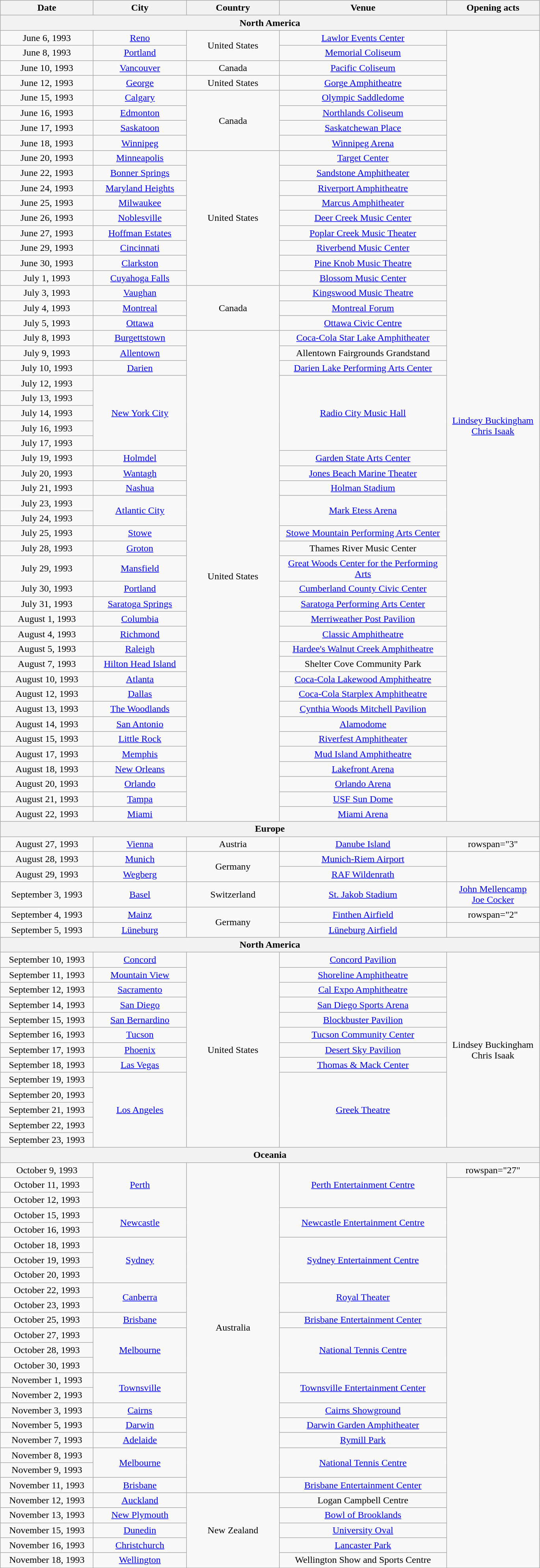<table class="wikitable" style="text-align:center;">
<tr>
<th style="width:150px;">Date</th>
<th style="width:150px;">City</th>
<th style="width:150px;">Country</th>
<th style="width:275px;">Venue</th>
<th style="width:150px;">Opening acts</th>
</tr>
<tr>
<th colspan="5">North America</th>
</tr>
<tr>
<td>June 6, 1993</td>
<td><a href='#'>Reno</a></td>
<td rowspan="2">United States</td>
<td><a href='#'>Lawlor Events Center</a></td>
<td rowspan="52"><a href='#'>Lindsey Buckingham</a><br><a href='#'>Chris Isaak</a></td>
</tr>
<tr>
<td>June 8, 1993</td>
<td><a href='#'>Portland</a></td>
<td><a href='#'>Memorial Coliseum</a></td>
</tr>
<tr>
<td>June 10, 1993</td>
<td><a href='#'>Vancouver</a></td>
<td>Canada</td>
<td><a href='#'>Pacific Coliseum</a></td>
</tr>
<tr>
<td>June 12, 1993</td>
<td><a href='#'>George</a></td>
<td>United States</td>
<td><a href='#'>Gorge Amphitheatre</a></td>
</tr>
<tr>
<td>June 15, 1993</td>
<td><a href='#'>Calgary</a></td>
<td rowspan="4">Canada</td>
<td><a href='#'>Olympic Saddledome</a></td>
</tr>
<tr>
<td>June 16, 1993</td>
<td><a href='#'>Edmonton</a></td>
<td><a href='#'>Northlands Coliseum</a></td>
</tr>
<tr>
<td>June 17, 1993</td>
<td><a href='#'>Saskatoon</a></td>
<td><a href='#'>Saskatchewan Place</a></td>
</tr>
<tr>
<td>June 18, 1993</td>
<td><a href='#'>Winnipeg</a></td>
<td><a href='#'>Winnipeg Arena</a></td>
</tr>
<tr>
<td>June 20, 1993</td>
<td><a href='#'>Minneapolis</a></td>
<td rowspan="9">United States</td>
<td><a href='#'>Target Center</a></td>
</tr>
<tr>
<td>June 22, 1993</td>
<td><a href='#'>Bonner Springs</a></td>
<td><a href='#'>Sandstone Amphitheater</a></td>
</tr>
<tr>
<td>June 24, 1993</td>
<td><a href='#'>Maryland Heights</a></td>
<td><a href='#'>Riverport Amphitheatre</a></td>
</tr>
<tr>
<td>June 25, 1993</td>
<td><a href='#'>Milwaukee</a></td>
<td><a href='#'>Marcus Amphitheater</a></td>
</tr>
<tr>
<td>June 26, 1993</td>
<td><a href='#'>Noblesville</a></td>
<td><a href='#'>Deer Creek Music Center</a></td>
</tr>
<tr>
<td>June 27, 1993</td>
<td><a href='#'>Hoffman Estates</a></td>
<td><a href='#'>Poplar Creek Music Theater</a></td>
</tr>
<tr>
<td>June 29, 1993</td>
<td><a href='#'>Cincinnati</a></td>
<td><a href='#'>Riverbend Music Center</a></td>
</tr>
<tr>
<td>June 30, 1993</td>
<td><a href='#'>Clarkston</a></td>
<td><a href='#'>Pine Knob Music Theatre</a></td>
</tr>
<tr>
<td>July 1, 1993</td>
<td><a href='#'>Cuyahoga Falls</a></td>
<td><a href='#'>Blossom Music Center</a></td>
</tr>
<tr>
<td>July 3, 1993</td>
<td><a href='#'>Vaughan</a></td>
<td rowspan="3">Canada</td>
<td><a href='#'>Kingswood Music Theatre</a></td>
</tr>
<tr>
<td>July 4, 1993</td>
<td><a href='#'>Montreal</a></td>
<td><a href='#'>Montreal Forum</a></td>
</tr>
<tr>
<td>July 5, 1993</td>
<td><a href='#'>Ottawa</a></td>
<td><a href='#'>Ottawa Civic Centre</a></td>
</tr>
<tr>
<td>July 8, 1993</td>
<td><a href='#'>Burgettstown</a></td>
<td rowspan="32">United States</td>
<td><a href='#'>Coca-Cola Star Lake Amphitheater</a></td>
</tr>
<tr>
<td>July 9, 1993</td>
<td><a href='#'>Allentown</a></td>
<td>Allentown Fairgrounds Grandstand</td>
</tr>
<tr>
<td>July 10, 1993</td>
<td><a href='#'>Darien</a></td>
<td><a href='#'>Darien Lake Performing Arts Center</a></td>
</tr>
<tr>
<td>July 12, 1993</td>
<td rowspan="5"><a href='#'>New York City</a></td>
<td rowspan="5"><a href='#'>Radio City Music Hall</a></td>
</tr>
<tr>
<td>July 13, 1993</td>
</tr>
<tr>
<td>July 14, 1993</td>
</tr>
<tr>
<td>July 16, 1993</td>
</tr>
<tr>
<td>July 17, 1993</td>
</tr>
<tr>
<td>July 19, 1993</td>
<td><a href='#'>Holmdel</a></td>
<td><a href='#'>Garden State Arts Center</a></td>
</tr>
<tr>
<td>July 20, 1993</td>
<td><a href='#'>Wantagh</a></td>
<td><a href='#'>Jones Beach Marine Theater</a></td>
</tr>
<tr>
<td>July 21, 1993</td>
<td><a href='#'>Nashua</a></td>
<td><a href='#'>Holman Stadium</a></td>
</tr>
<tr>
<td>July 23, 1993</td>
<td rowspan="2"><a href='#'>Atlantic City</a></td>
<td rowspan="2"><a href='#'>Mark Etess Arena</a></td>
</tr>
<tr>
<td>July 24, 1993</td>
</tr>
<tr>
<td>July 25, 1993</td>
<td><a href='#'>Stowe</a></td>
<td><a href='#'>Stowe Mountain Performing Arts Center</a></td>
</tr>
<tr>
<td>July 28, 1993</td>
<td><a href='#'>Groton</a></td>
<td>Thames River Music Center</td>
</tr>
<tr>
<td>July 29, 1993</td>
<td><a href='#'>Mansfield</a></td>
<td><a href='#'>Great Woods Center for the Performing Arts</a></td>
</tr>
<tr>
<td>July 30, 1993</td>
<td><a href='#'>Portland</a></td>
<td><a href='#'>Cumberland County Civic Center</a></td>
</tr>
<tr>
<td>July 31, 1993</td>
<td><a href='#'>Saratoga Springs</a></td>
<td><a href='#'>Saratoga Performing Arts Center</a></td>
</tr>
<tr>
<td>August 1, 1993</td>
<td><a href='#'>Columbia</a></td>
<td><a href='#'>Merriweather Post Pavilion</a></td>
</tr>
<tr>
<td>August 4, 1993</td>
<td><a href='#'>Richmond</a></td>
<td><a href='#'>Classic Amphitheatre</a></td>
</tr>
<tr>
<td>August 5, 1993</td>
<td><a href='#'>Raleigh</a></td>
<td><a href='#'>Hardee's Walnut Creek Amphitheatre</a></td>
</tr>
<tr>
<td>August 7, 1993</td>
<td><a href='#'>Hilton Head Island</a></td>
<td>Shelter Cove Community Park</td>
</tr>
<tr>
<td>August 10, 1993</td>
<td><a href='#'>Atlanta</a></td>
<td><a href='#'>Coca-Cola Lakewood Amphitheatre</a></td>
</tr>
<tr>
<td>August 12, 1993</td>
<td><a href='#'>Dallas</a></td>
<td><a href='#'>Coca-Cola Starplex Amphitheatre</a></td>
</tr>
<tr>
<td>August 13, 1993</td>
<td><a href='#'>The Woodlands</a></td>
<td><a href='#'>Cynthia Woods Mitchell Pavilion</a></td>
</tr>
<tr>
<td>August 14, 1993</td>
<td><a href='#'>San Antonio</a></td>
<td><a href='#'>Alamodome</a></td>
</tr>
<tr>
<td>August 15, 1993</td>
<td><a href='#'>Little Rock</a></td>
<td><a href='#'>Riverfest Amphitheater</a></td>
</tr>
<tr>
<td>August 17, 1993</td>
<td><a href='#'>Memphis</a></td>
<td><a href='#'>Mud Island Amphitheatre</a></td>
</tr>
<tr>
<td>August 18, 1993</td>
<td><a href='#'>New Orleans</a></td>
<td><a href='#'>Lakefront Arena</a></td>
</tr>
<tr>
<td>August 20, 1993</td>
<td><a href='#'>Orlando</a></td>
<td><a href='#'>Orlando Arena</a></td>
</tr>
<tr>
<td>August 21, 1993</td>
<td><a href='#'>Tampa</a></td>
<td><a href='#'>USF Sun Dome</a></td>
</tr>
<tr>
<td>August 22, 1993</td>
<td><a href='#'>Miami</a></td>
<td><a href='#'>Miami Arena</a></td>
</tr>
<tr>
<th colspan="5">Europe</th>
</tr>
<tr>
<td>August 27, 1993</td>
<td><a href='#'>Vienna</a></td>
<td>Austria</td>
<td><a href='#'>Danube Island</a></td>
<td>rowspan="3" </td>
</tr>
<tr>
<td>August 28, 1993</td>
<td><a href='#'>Munich</a></td>
<td rowspan="2">Germany</td>
<td><a href='#'>Munich-Riem Airport</a></td>
</tr>
<tr>
<td>August 29, 1993</td>
<td><a href='#'>Wegberg</a></td>
<td><a href='#'>RAF Wildenrath</a></td>
</tr>
<tr>
<td>September 3, 1993</td>
<td><a href='#'>Basel</a></td>
<td>Switzerland</td>
<td><a href='#'>St. Jakob Stadium</a></td>
<td><a href='#'>John Mellencamp</a><br><a href='#'>Joe Cocker</a></td>
</tr>
<tr>
<td>September 4, 1993</td>
<td><a href='#'>Mainz</a></td>
<td rowspan="2">Germany</td>
<td><a href='#'>Finthen Airfield</a></td>
<td>rowspan="2" </td>
</tr>
<tr>
<td>September 5, 1993</td>
<td><a href='#'>Lüneburg</a></td>
<td><a href='#'>Lüneburg Airfield</a></td>
</tr>
<tr>
<th colspan="5">North America</th>
</tr>
<tr>
<td>September 10, 1993</td>
<td><a href='#'>Concord</a></td>
<td rowspan="13">United States</td>
<td><a href='#'>Concord Pavilion</a></td>
<td rowspan="13">Lindsey Buckingham<br>Chris Isaak</td>
</tr>
<tr>
<td>September 11, 1993</td>
<td><a href='#'>Mountain View</a></td>
<td><a href='#'>Shoreline Amphitheatre</a></td>
</tr>
<tr>
<td>September 12, 1993</td>
<td><a href='#'>Sacramento</a></td>
<td><a href='#'>Cal Expo Amphitheatre</a></td>
</tr>
<tr>
<td>September 14, 1993</td>
<td><a href='#'>San Diego</a></td>
<td><a href='#'>San Diego Sports Arena</a></td>
</tr>
<tr>
<td>September 15, 1993</td>
<td><a href='#'>San Bernardino</a></td>
<td><a href='#'>Blockbuster Pavilion</a></td>
</tr>
<tr>
<td>September 16, 1993</td>
<td><a href='#'>Tucson</a></td>
<td><a href='#'>Tucson Community Center</a></td>
</tr>
<tr>
<td>September 17, 1993</td>
<td><a href='#'>Phoenix</a></td>
<td><a href='#'>Desert Sky Pavilion</a></td>
</tr>
<tr>
<td>September 18, 1993</td>
<td><a href='#'>Las Vegas</a></td>
<td><a href='#'>Thomas & Mack Center</a></td>
</tr>
<tr>
<td>September 19, 1993</td>
<td rowspan="5"><a href='#'>Los Angeles</a></td>
<td rowspan="5"><a href='#'>Greek Theatre</a></td>
</tr>
<tr>
<td>September 20, 1993</td>
</tr>
<tr>
<td>September 21, 1993</td>
</tr>
<tr>
<td>September 22, 1993</td>
</tr>
<tr>
<td>September 23, 1993</td>
</tr>
<tr>
<th colspan="5">Oceania</th>
</tr>
<tr>
<td>October 9, 1993</td>
<td rowspan="3"><a href='#'>Perth</a></td>
<td rowspan="22">Australia</td>
<td rowspan="3"><a href='#'>Perth Entertainment Centre</a></td>
<td>rowspan="27" </td>
</tr>
<tr>
<td>October 11, 1993</td>
</tr>
<tr>
<td>October 12, 1993</td>
</tr>
<tr>
<td>October 15, 1993</td>
<td rowspan="2"><a href='#'>Newcastle</a></td>
<td rowspan="2"><a href='#'>Newcastle Entertainment Centre</a></td>
</tr>
<tr>
<td>October 16, 1993</td>
</tr>
<tr>
<td>October 18, 1993</td>
<td rowspan="3"><a href='#'>Sydney</a></td>
<td rowspan="3"><a href='#'>Sydney Entertainment Centre</a></td>
</tr>
<tr>
<td>October 19, 1993</td>
</tr>
<tr>
<td>October 20, 1993</td>
</tr>
<tr>
<td>October 22, 1993</td>
<td rowspan="2"><a href='#'>Canberra</a></td>
<td rowspan="2"><a href='#'>Royal Theater</a></td>
</tr>
<tr>
<td>October 23, 1993</td>
</tr>
<tr>
<td>October 25, 1993</td>
<td><a href='#'>Brisbane</a></td>
<td><a href='#'>Brisbane Entertainment Center</a></td>
</tr>
<tr>
<td>October 27, 1993</td>
<td rowspan="3"><a href='#'>Melbourne</a></td>
<td rowspan="3"><a href='#'>National Tennis Centre</a></td>
</tr>
<tr>
<td>October 28, 1993</td>
</tr>
<tr>
<td>October 30, 1993</td>
</tr>
<tr>
<td>November 1, 1993</td>
<td rowspan="2"><a href='#'>Townsville</a></td>
<td rowspan="2"><a href='#'>Townsville Entertainment Center</a></td>
</tr>
<tr>
<td>November 2, 1993</td>
</tr>
<tr>
<td>November 3, 1993</td>
<td><a href='#'>Cairns</a></td>
<td><a href='#'>Cairns Showground</a></td>
</tr>
<tr>
<td>November 5, 1993</td>
<td><a href='#'>Darwin</a></td>
<td><a href='#'>Darwin Garden Amphitheater</a></td>
</tr>
<tr>
<td>November 7, 1993</td>
<td><a href='#'>Adelaide</a></td>
<td><a href='#'>Rymill Park</a></td>
</tr>
<tr>
<td>November 8, 1993</td>
<td rowspan="2"><a href='#'>Melbourne</a></td>
<td rowspan="2"><a href='#'>National Tennis Centre</a></td>
</tr>
<tr>
<td>November 9, 1993</td>
</tr>
<tr>
<td>November 11, 1993</td>
<td><a href='#'>Brisbane</a></td>
<td><a href='#'>Brisbane Entertainment Center</a></td>
</tr>
<tr>
<td>November 12, 1993</td>
<td><a href='#'>Auckland</a></td>
<td rowspan="5">New Zealand</td>
<td>Logan Campbell Centre</td>
</tr>
<tr>
<td>November 13, 1993</td>
<td><a href='#'>New Plymouth</a></td>
<td><a href='#'>Bowl of Brooklands</a></td>
</tr>
<tr>
<td>November 15, 1993</td>
<td><a href='#'>Dunedin</a></td>
<td><a href='#'>University Oval</a></td>
</tr>
<tr>
<td>November 16, 1993</td>
<td><a href='#'>Christchurch</a></td>
<td><a href='#'>Lancaster Park</a></td>
</tr>
<tr>
<td>November 18, 1993</td>
<td><a href='#'>Wellington</a></td>
<td>Wellington Show and Sports Centre</td>
</tr>
</table>
